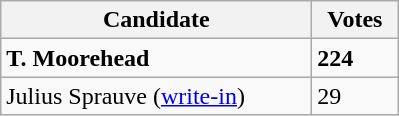<table class="wikitable">
<tr>
<th scope="col" style="width: 200px;">Candidate</th>
<th scope="col" style="width: 50px;">Votes</th>
</tr>
<tr>
<td> <strong>T. Moorehead</strong></td>
<td><strong>224</strong></td>
</tr>
<tr>
<td>Julius Sprauve (<a href='#'>write-in</a>)</td>
<td>29</td>
</tr>
</table>
